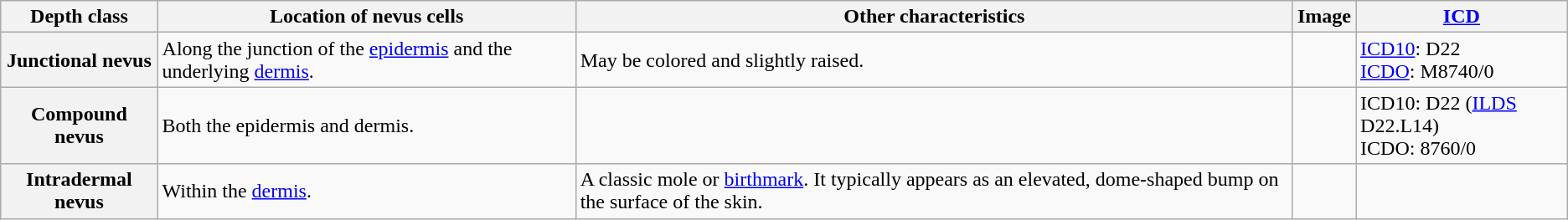<table class="wikitable">
<tr>
<th>Depth class</th>
<th>Location of nevus cells</th>
<th>Other characteristics</th>
<th>Image</th>
<th><a href='#'>ICD</a></th>
</tr>
<tr>
<th>Junctional nevus</th>
<td>Along the junction of the <a href='#'>epidermis</a> and the underlying <a href='#'>dermis</a>.</td>
<td>May be colored and slightly raised.</td>
<td></td>
<td><a href='#'>ICD10</a>: D22<br><a href='#'>ICDO</a>: M8740/0</td>
</tr>
<tr>
<th>Compound nevus</th>
<td>Both the epidermis and dermis.</td>
<td></td>
<td></td>
<td>ICD10: D22 (<a href='#'>ILDS</a> D22.L14)<br>ICDO: 8760/0</td>
</tr>
<tr>
<th>Intradermal nevus</th>
<td>Within the <a href='#'>dermis</a>.</td>
<td>A classic mole or <a href='#'>birthmark</a>. It typically appears as an elevated, dome-shaped bump on the surface of the skin.</td>
<td></td>
</tr>
</table>
